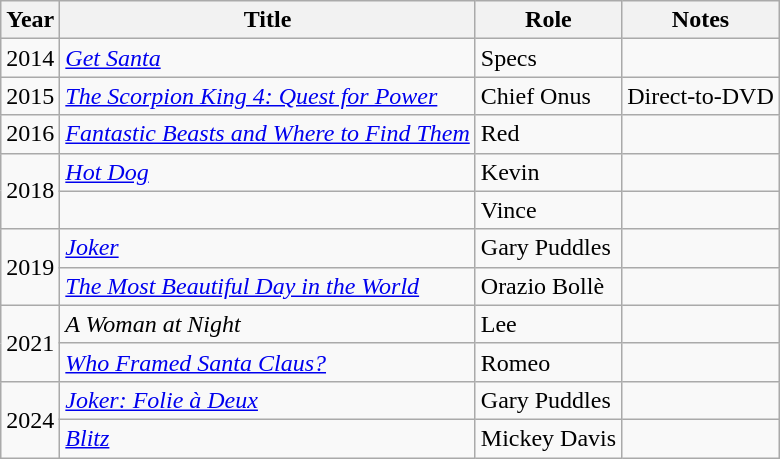<table class="wikitable">
<tr>
<th>Year</th>
<th>Title</th>
<th>Role</th>
<th>Notes</th>
</tr>
<tr>
<td>2014</td>
<td><em><a href='#'>Get Santa</a></em></td>
<td>Specs</td>
<td></td>
</tr>
<tr>
<td>2015</td>
<td><em><a href='#'>The Scorpion King 4: Quest for Power</a></em></td>
<td>Chief Onus</td>
<td>Direct-to-DVD</td>
</tr>
<tr>
<td>2016</td>
<td><em><a href='#'>Fantastic Beasts and Where to Find Them</a></em></td>
<td>Red</td>
<td></td>
</tr>
<tr>
<td rowspan="2">2018</td>
<td><em><a href='#'>Hot Dog</a></em></td>
<td>Kevin</td>
<td></td>
</tr>
<tr>
<td><em></em></td>
<td>Vince</td>
<td></td>
</tr>
<tr>
<td rowspan="2">2019</td>
<td><em><a href='#'>Joker</a></em></td>
<td>Gary Puddles</td>
<td></td>
</tr>
<tr>
<td><em><a href='#'>The Most Beautiful Day in the World</a></em></td>
<td>Orazio Bollè</td>
<td></td>
</tr>
<tr>
<td rowspan="2">2021</td>
<td><em>A Woman at Night</em></td>
<td>Lee</td>
<td></td>
</tr>
<tr>
<td><em><a href='#'>Who Framed Santa Claus?</a></em></td>
<td>Romeo</td>
<td></td>
</tr>
<tr>
<td rowspan="2">2024</td>
<td><em><a href='#'>Joker: Folie à Deux</a></em></td>
<td>Gary Puddles</td>
<td></td>
</tr>
<tr>
<td><em><a href='#'>Blitz</a></em></td>
<td>Mickey Davis</td>
<td></td>
</tr>
</table>
